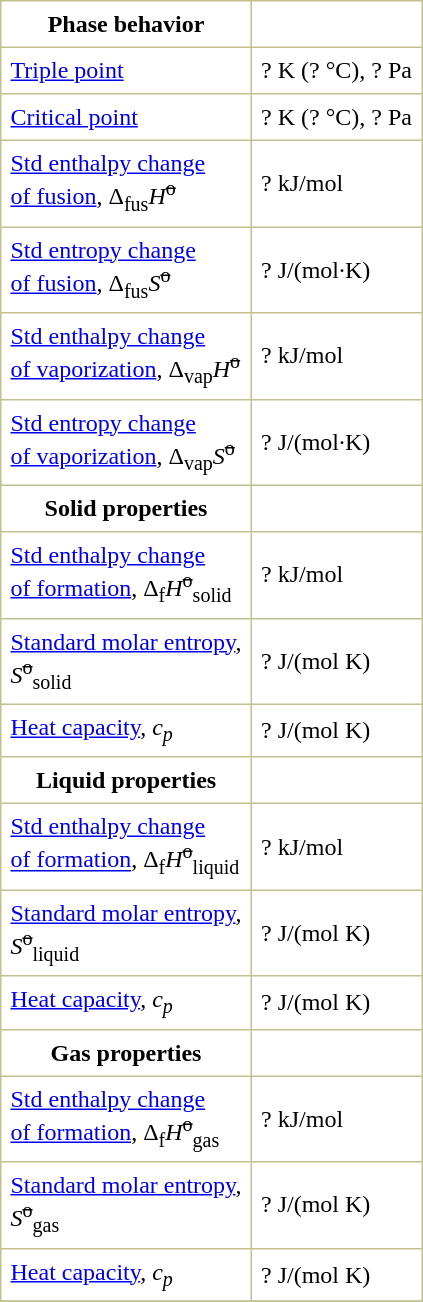<table border="1" cellspacing="0" cellpadding="6" style="margin: 0 0 0 0.5em; background: #FFFFFF; border-collapse: collapse; border-color: #C0C090;">
<tr>
<th>Phase behavior</th>
</tr>
<tr>
<td><a href='#'>Triple point</a></td>
<td>? K (? °C), ? Pa</td>
</tr>
<tr>
<td><a href='#'>Critical point</a></td>
<td>? K (? °C), ? Pa</td>
</tr>
<tr>
<td><a href='#'>Std enthalpy change<br>of fusion</a>, Δ<sub>fus</sub><em>H</em><sup><s>o</s></sup></td>
<td>? kJ/mol</td>
</tr>
<tr>
<td><a href='#'>Std entropy change<br>of fusion</a>, Δ<sub>fus</sub><em>S</em><sup><s>o</s></sup></td>
<td>? J/(mol·K)</td>
</tr>
<tr>
<td><a href='#'>Std enthalpy change<br>of vaporization</a>, Δ<sub>vap</sub><em>H</em><sup><s>o</s></sup></td>
<td>? kJ/mol</td>
</tr>
<tr>
<td><a href='#'>Std entropy change<br>of vaporization</a>, Δ<sub>vap</sub><em>S</em><sup><s>o</s></sup></td>
<td>? J/(mol·K)</td>
</tr>
<tr>
<th>Solid properties</th>
</tr>
<tr>
<td><a href='#'>Std enthalpy change<br>of formation</a>, Δ<sub>f</sub><em>H</em><sup><s>o</s></sup><sub>solid</sub></td>
<td>? kJ/mol</td>
</tr>
<tr>
<td><a href='#'>Standard molar entropy</a>,<br><em>S</em><sup><s>o</s></sup><sub>solid</sub></td>
<td>? J/(mol K)</td>
</tr>
<tr>
<td><a href='#'>Heat capacity</a>, <em>c<sub>p</sub></em></td>
<td>? J/(mol K)</td>
</tr>
<tr>
<th>Liquid properties</th>
</tr>
<tr>
<td><a href='#'>Std enthalpy change<br>of formation</a>, Δ<sub>f</sub><em>H</em><sup><s>o</s></sup><sub>liquid</sub></td>
<td>? kJ/mol</td>
</tr>
<tr>
<td><a href='#'>Standard molar entropy</a>,<br><em>S</em><sup><s>o</s></sup><sub>liquid</sub></td>
<td>? J/(mol K)</td>
</tr>
<tr>
<td><a href='#'>Heat capacity</a>, <em>c<sub>p</sub></em></td>
<td>? J/(mol K)</td>
</tr>
<tr>
<th>Gas properties</th>
</tr>
<tr>
<td><a href='#'>Std enthalpy change<br>of formation</a>, Δ<sub>f</sub><em>H</em><sup><s>o</s></sup><sub>gas</sub></td>
<td>? kJ/mol</td>
</tr>
<tr>
<td><a href='#'>Standard molar entropy</a>,<br><em>S</em><sup><s>o</s></sup><sub>gas</sub></td>
<td>? J/(mol K)</td>
</tr>
<tr>
<td><a href='#'>Heat capacity</a>, <em>c<sub>p</sub></em></td>
<td>? J/(mol K)</td>
</tr>
<tr>
</tr>
</table>
